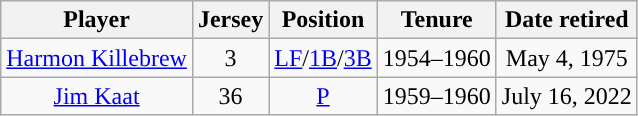<table class="wikitable" style="text-align:center">
<tr>
<th style="text-align:center; ">Player</th>
<th style="text-align:center; ">Jersey</th>
<th style="text-align:center; ">Position</th>
<th style="text-align:center; ">Tenure</th>
<th style="text-align:center; ">Date retired</th>
</tr>
<tr style="vertical-align:top">
<td style="text-align:center;"><a href='#'>Harmon Killebrew</a></td>
<td>3</td>
<td><a href='#'>LF</a>/<a href='#'>1B</a>/<a href='#'>3B</a></td>
<td>1954–1960</td>
<td>May 4, 1975</td>
</tr>
<tr style="vertical-align:top">
<td style="text-align:center;"><a href='#'>Jim Kaat</a></td>
<td>36</td>
<td><a href='#'>P</a></td>
<td>1959–1960</td>
<td>July 16, 2022</td>
</tr>
</table>
